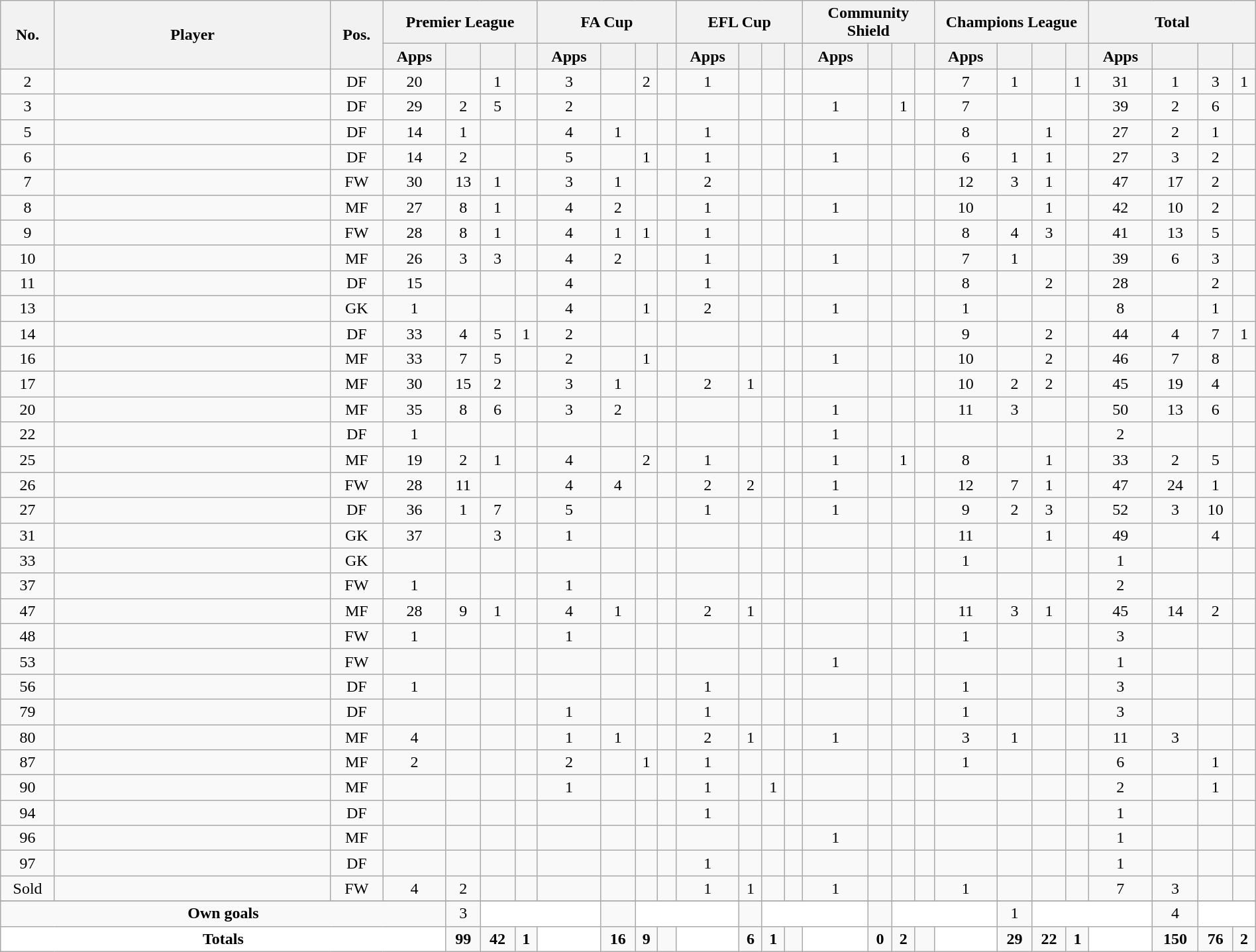<table class="wikitable sortable alternance" style="text-align:center;width:100%">
<tr>
<th rowspan="2" style="width:5px">No.</th>
<th rowspan="2" style="width:180px">Player</th>
<th rowspan="2" style="width:5px">Pos.</th>
<th colspan="4">Premier League</th>
<th colspan="4">FA Cup</th>
<th colspan="4">EFL Cup</th>
<th colspan="4">Community Shield</th>
<th colspan="4">Champions League</th>
<th colspan="4">Total</th>
</tr>
<tr style="text-align:center">
<th width="5">Apps</th>
<th width="5"></th>
<th width="5"></th>
<th width="5"></th>
<th width="5">Apps</th>
<th width="5"></th>
<th width="5"></th>
<th width="5"></th>
<th width="5">Apps</th>
<th width="5"></th>
<th width="5"></th>
<th width="5"></th>
<th width="5">Apps</th>
<th width="5"></th>
<th width="5"></th>
<th width="5"></th>
<th width="5">Apps</th>
<th width="5"></th>
<th width="5"></th>
<th width="5"></th>
<th width="5">Apps</th>
<th width="5"></th>
<th width="5"></th>
<th width="5"></th>
</tr>
<tr>
<td>2</td>
<td> </td>
<td>DF</td>
<td>20</td>
<td></td>
<td>1</td>
<td></td>
<td>3</td>
<td></td>
<td>2</td>
<td></td>
<td>1</td>
<td></td>
<td></td>
<td></td>
<td></td>
<td></td>
<td></td>
<td></td>
<td>7</td>
<td>1</td>
<td></td>
<td>1</td>
<td>31</td>
<td>1</td>
<td>3</td>
<td>1</td>
</tr>
<tr>
<td>3</td>
<td> </td>
<td>DF</td>
<td>29</td>
<td>2</td>
<td>5</td>
<td></td>
<td>2</td>
<td></td>
<td></td>
<td></td>
<td></td>
<td></td>
<td></td>
<td></td>
<td>1</td>
<td></td>
<td>1</td>
<td></td>
<td>7</td>
<td></td>
<td></td>
<td></td>
<td>39</td>
<td>2</td>
<td>6</td>
<td></td>
</tr>
<tr>
<td>5</td>
<td> </td>
<td>DF</td>
<td>14</td>
<td>1</td>
<td></td>
<td></td>
<td>4</td>
<td>1</td>
<td></td>
<td></td>
<td>1</td>
<td></td>
<td></td>
<td></td>
<td></td>
<td></td>
<td></td>
<td></td>
<td>8</td>
<td></td>
<td>1</td>
<td></td>
<td>27</td>
<td>2</td>
<td>1</td>
<td></td>
</tr>
<tr>
<td>6</td>
<td> </td>
<td>DF</td>
<td>14</td>
<td>2</td>
<td></td>
<td></td>
<td>5</td>
<td></td>
<td>1</td>
<td></td>
<td>1</td>
<td></td>
<td></td>
<td></td>
<td>1</td>
<td></td>
<td></td>
<td></td>
<td>6</td>
<td>1</td>
<td>1</td>
<td></td>
<td>27</td>
<td>3</td>
<td>2</td>
<td></td>
</tr>
<tr>
<td>7</td>
<td> </td>
<td>FW</td>
<td>30</td>
<td>13</td>
<td>1</td>
<td></td>
<td>3</td>
<td>1</td>
<td></td>
<td></td>
<td>2</td>
<td></td>
<td></td>
<td></td>
<td></td>
<td></td>
<td></td>
<td></td>
<td>12</td>
<td>3</td>
<td>1</td>
<td></td>
<td>47</td>
<td>17</td>
<td>2</td>
<td></td>
</tr>
<tr>
<td>8</td>
<td> </td>
<td>MF</td>
<td>27</td>
<td>8</td>
<td>1</td>
<td></td>
<td>4</td>
<td>2</td>
<td></td>
<td></td>
<td>1</td>
<td></td>
<td></td>
<td></td>
<td>1</td>
<td></td>
<td></td>
<td></td>
<td>10</td>
<td></td>
<td>1</td>
<td></td>
<td>42</td>
<td>10</td>
<td>2</td>
<td></td>
</tr>
<tr>
<td>9</td>
<td> </td>
<td>FW</td>
<td>28</td>
<td>8</td>
<td>1</td>
<td></td>
<td>4</td>
<td>1</td>
<td>1</td>
<td></td>
<td>1</td>
<td></td>
<td></td>
<td></td>
<td></td>
<td></td>
<td></td>
<td></td>
<td>8</td>
<td>4</td>
<td>3</td>
<td></td>
<td>41</td>
<td>13</td>
<td>5</td>
<td></td>
</tr>
<tr>
<td>10</td>
<td> </td>
<td>MF</td>
<td>26</td>
<td>3</td>
<td>3</td>
<td></td>
<td>4</td>
<td>2</td>
<td></td>
<td></td>
<td>1</td>
<td></td>
<td></td>
<td></td>
<td>1</td>
<td></td>
<td></td>
<td></td>
<td>7</td>
<td>1</td>
<td></td>
<td></td>
<td>39</td>
<td>6</td>
<td>3</td>
<td></td>
</tr>
<tr>
<td>11</td>
<td></td>
<td>DF</td>
<td>15</td>
<td></td>
<td></td>
<td></td>
<td>4</td>
<td></td>
<td></td>
<td></td>
<td>1</td>
<td></td>
<td></td>
<td></td>
<td></td>
<td></td>
<td></td>
<td></td>
<td>8</td>
<td></td>
<td>2</td>
<td></td>
<td>28</td>
<td></td>
<td>2</td>
<td></td>
</tr>
<tr>
<td>13</td>
<td> </td>
<td>GK</td>
<td>1</td>
<td></td>
<td></td>
<td></td>
<td>4</td>
<td></td>
<td>1</td>
<td></td>
<td>2</td>
<td></td>
<td></td>
<td></td>
<td>1</td>
<td></td>
<td></td>
<td></td>
<td>1</td>
<td></td>
<td></td>
<td></td>
<td>8</td>
<td></td>
<td>1</td>
<td></td>
</tr>
<tr>
<td>14</td>
<td> </td>
<td>DF</td>
<td>33</td>
<td>4</td>
<td>5</td>
<td>1</td>
<td>2</td>
<td></td>
<td></td>
<td></td>
<td></td>
<td></td>
<td></td>
<td></td>
<td></td>
<td></td>
<td></td>
<td></td>
<td>9</td>
<td></td>
<td>2</td>
<td></td>
<td>44</td>
<td>4</td>
<td>7</td>
<td>1</td>
</tr>
<tr>
<td>16</td>
<td> </td>
<td>MF</td>
<td>33</td>
<td>7</td>
<td>5</td>
<td></td>
<td>2</td>
<td></td>
<td>1</td>
<td></td>
<td></td>
<td></td>
<td></td>
<td></td>
<td>1</td>
<td></td>
<td></td>
<td></td>
<td>10</td>
<td></td>
<td>2</td>
<td></td>
<td>46</td>
<td>7</td>
<td>8</td>
<td></td>
</tr>
<tr>
<td>17</td>
<td> </td>
<td>MF</td>
<td>30</td>
<td>15</td>
<td>2</td>
<td></td>
<td>3</td>
<td>1</td>
<td></td>
<td></td>
<td>2</td>
<td>1</td>
<td></td>
<td></td>
<td></td>
<td></td>
<td></td>
<td></td>
<td>10</td>
<td>2</td>
<td>2</td>
<td></td>
<td>45</td>
<td>19</td>
<td>4</td>
<td></td>
</tr>
<tr>
<td>20</td>
<td> </td>
<td>MF</td>
<td>35</td>
<td>8</td>
<td>6</td>
<td></td>
<td>3</td>
<td>2</td>
<td></td>
<td></td>
<td></td>
<td></td>
<td></td>
<td></td>
<td>1</td>
<td></td>
<td></td>
<td></td>
<td>11</td>
<td>3</td>
<td></td>
<td></td>
<td>50</td>
<td>13</td>
<td>6</td>
<td></td>
</tr>
<tr>
<td>22</td>
<td> </td>
<td>DF</td>
<td>1</td>
<td></td>
<td></td>
<td></td>
<td></td>
<td></td>
<td></td>
<td></td>
<td></td>
<td></td>
<td></td>
<td></td>
<td>1</td>
<td></td>
<td></td>
<td></td>
<td></td>
<td></td>
<td></td>
<td></td>
<td>2</td>
<td></td>
<td></td>
<td></td>
</tr>
<tr>
<td>25</td>
<td> </td>
<td>MF</td>
<td>19</td>
<td>2</td>
<td>1</td>
<td></td>
<td>4</td>
<td></td>
<td>2</td>
<td></td>
<td>1</td>
<td></td>
<td></td>
<td></td>
<td>1</td>
<td></td>
<td>1</td>
<td></td>
<td>8</td>
<td></td>
<td>1</td>
<td></td>
<td>33</td>
<td>2</td>
<td>5</td>
<td></td>
</tr>
<tr>
<td>26</td>
<td> </td>
<td>FW</td>
<td>28</td>
<td>11</td>
<td></td>
<td></td>
<td>4</td>
<td>4</td>
<td></td>
<td></td>
<td>2</td>
<td>2</td>
<td></td>
<td></td>
<td>1</td>
<td></td>
<td></td>
<td></td>
<td>12</td>
<td>7</td>
<td>1</td>
<td></td>
<td>47</td>
<td>24</td>
<td>1</td>
<td></td>
</tr>
<tr>
<td>27</td>
<td> </td>
<td>DF</td>
<td>36</td>
<td>1</td>
<td>7</td>
<td></td>
<td>5</td>
<td></td>
<td></td>
<td></td>
<td>1</td>
<td></td>
<td></td>
<td></td>
<td>1</td>
<td></td>
<td></td>
<td></td>
<td>9</td>
<td>2</td>
<td>3</td>
<td></td>
<td>52</td>
<td>3</td>
<td>10</td>
<td></td>
</tr>
<tr>
<td>31</td>
<td> </td>
<td>GK</td>
<td>37</td>
<td></td>
<td>3</td>
<td></td>
<td>1</td>
<td></td>
<td></td>
<td></td>
<td></td>
<td></td>
<td></td>
<td></td>
<td></td>
<td></td>
<td></td>
<td></td>
<td>11</td>
<td></td>
<td>1</td>
<td></td>
<td>49</td>
<td></td>
<td>4</td>
<td></td>
</tr>
<tr>
<td>33</td>
<td> </td>
<td>GK</td>
<td></td>
<td></td>
<td></td>
<td></td>
<td></td>
<td></td>
<td></td>
<td></td>
<td></td>
<td></td>
<td></td>
<td></td>
<td></td>
<td></td>
<td></td>
<td></td>
<td>1</td>
<td></td>
<td></td>
<td></td>
<td>1</td>
<td></td>
<td></td>
<td></td>
</tr>
<tr>
<td>37</td>
<td> </td>
<td>FW</td>
<td>1</td>
<td></td>
<td></td>
<td></td>
<td>1</td>
<td></td>
<td></td>
<td></td>
<td></td>
<td></td>
<td></td>
<td></td>
<td></td>
<td></td>
<td></td>
<td></td>
<td></td>
<td></td>
<td></td>
<td></td>
<td>2</td>
<td></td>
<td></td>
<td></td>
</tr>
<tr>
<td>47</td>
<td> </td>
<td>MF</td>
<td>28</td>
<td>9</td>
<td>1</td>
<td></td>
<td>4</td>
<td>1</td>
<td></td>
<td></td>
<td>2</td>
<td>1</td>
<td></td>
<td></td>
<td></td>
<td></td>
<td></td>
<td></td>
<td>11</td>
<td>3</td>
<td>1</td>
<td></td>
<td>45</td>
<td>14</td>
<td>2</td>
<td></td>
</tr>
<tr>
<td>48</td>
<td> </td>
<td>FW</td>
<td>1</td>
<td></td>
<td></td>
<td></td>
<td>1</td>
<td></td>
<td></td>
<td></td>
<td></td>
<td></td>
<td></td>
<td></td>
<td></td>
<td></td>
<td></td>
<td></td>
<td>1</td>
<td></td>
<td></td>
<td></td>
<td>3</td>
<td></td>
<td></td>
<td></td>
</tr>
<tr>
<td>53</td>
<td> </td>
<td>FW</td>
<td></td>
<td></td>
<td></td>
<td></td>
<td></td>
<td></td>
<td></td>
<td></td>
<td></td>
<td></td>
<td></td>
<td></td>
<td>1</td>
<td></td>
<td></td>
<td></td>
<td></td>
<td></td>
<td></td>
<td></td>
<td>1</td>
<td></td>
<td></td>
<td></td>
</tr>
<tr>
<td>56</td>
<td> </td>
<td>DF</td>
<td>1</td>
<td></td>
<td></td>
<td></td>
<td></td>
<td></td>
<td></td>
<td></td>
<td>1</td>
<td></td>
<td></td>
<td></td>
<td></td>
<td></td>
<td></td>
<td></td>
<td>1</td>
<td></td>
<td></td>
<td></td>
<td>3</td>
<td></td>
<td></td>
<td></td>
</tr>
<tr>
<td>79</td>
<td> </td>
<td>DF</td>
<td></td>
<td></td>
<td></td>
<td></td>
<td>1</td>
<td></td>
<td></td>
<td></td>
<td>1</td>
<td></td>
<td></td>
<td></td>
<td></td>
<td></td>
<td></td>
<td></td>
<td>1</td>
<td></td>
<td></td>
<td></td>
<td>3</td>
<td></td>
<td></td>
<td></td>
</tr>
<tr>
<td>80</td>
<td> </td>
<td>MF</td>
<td>4</td>
<td></td>
<td></td>
<td></td>
<td>1</td>
<td>1</td>
<td></td>
<td></td>
<td>2</td>
<td>1</td>
<td></td>
<td></td>
<td>1</td>
<td></td>
<td></td>
<td></td>
<td>3</td>
<td>1</td>
<td></td>
<td></td>
<td>11</td>
<td>3</td>
<td></td>
<td></td>
</tr>
<tr>
<td>87</td>
<td> </td>
<td>MF</td>
<td>2</td>
<td></td>
<td></td>
<td></td>
<td>2</td>
<td></td>
<td>1</td>
<td></td>
<td>1</td>
<td></td>
<td></td>
<td></td>
<td></td>
<td></td>
<td></td>
<td></td>
<td>1</td>
<td></td>
<td></td>
<td></td>
<td>6</td>
<td></td>
<td>1</td>
<td></td>
</tr>
<tr>
<td>90</td>
<td> </td>
<td>MF</td>
<td></td>
<td></td>
<td></td>
<td></td>
<td>1</td>
<td></td>
<td></td>
<td></td>
<td>1</td>
<td></td>
<td>1</td>
<td></td>
<td></td>
<td></td>
<td></td>
<td></td>
<td></td>
<td></td>
<td></td>
<td></td>
<td>2</td>
<td></td>
<td>1</td>
<td></td>
</tr>
<tr>
<td>94</td>
<td> </td>
<td>DF</td>
<td></td>
<td></td>
<td></td>
<td></td>
<td></td>
<td></td>
<td></td>
<td></td>
<td>1</td>
<td></td>
<td></td>
<td></td>
<td></td>
<td></td>
<td></td>
<td></td>
<td></td>
<td></td>
<td></td>
<td></td>
<td>1</td>
<td></td>
<td></td>
<td></td>
</tr>
<tr>
<td>96</td>
<td> </td>
<td>MF</td>
<td></td>
<td></td>
<td></td>
<td></td>
<td></td>
<td></td>
<td></td>
<td></td>
<td></td>
<td></td>
<td></td>
<td></td>
<td>1</td>
<td></td>
<td></td>
<td></td>
<td></td>
<td></td>
<td></td>
<td></td>
<td>1</td>
<td></td>
<td></td>
<td></td>
</tr>
<tr>
<td>97</td>
<td> </td>
<td>DF</td>
<td></td>
<td></td>
<td></td>
<td></td>
<td></td>
<td></td>
<td></td>
<td></td>
<td>1</td>
<td></td>
<td></td>
<td></td>
<td></td>
<td></td>
<td></td>
<td></td>
<td></td>
<td></td>
<td></td>
<td></td>
<td>1</td>
<td></td>
<td></td>
<td></td>
</tr>
<tr>
<td>Sold</td>
<td> </td>
<td>FW</td>
<td>4</td>
<td>2</td>
<td></td>
<td></td>
<td></td>
<td></td>
<td></td>
<td></td>
<td>1</td>
<td>1</td>
<td></td>
<td></td>
<td>1</td>
<td></td>
<td></td>
<td></td>
<td>1</td>
<td></td>
<td></td>
<td></td>
<td>7</td>
<td>3</td>
<td></td>
<td></td>
</tr>
<tr>
</tr>
<tr class="sortbottom">
<td colspan="4"><strong>Own goals</strong></td>
<td>3</td>
<td colspan="3" style="background:white;text-align:center"></td>
<td></td>
<td colspan="3" style="background:white;text-align:center"></td>
<td></td>
<td colspan="3" style="background:white;text-align:center"></td>
<td></td>
<td colspan="3" style="background:white;text-align:center"></td>
<td>1</td>
<td colspan="3" style="background:white;text-align:center"></td>
<td>4</td>
<td colspan="2" style="background:white;text-align:center"></td>
</tr>
<tr class="sortbottom">
<td colspan="4" style="background:white;text-align:center"><strong>Totals</strong></td>
<td><strong>99</strong></td>
<td><strong>42</strong></td>
<td><strong>1</strong></td>
<td rowspan="3" style="background:white;text-align:center"></td>
<td><strong>16</strong></td>
<td><strong>9</strong></td>
<td><strong> </strong></td>
<td rowspan="3" style="background:white;text-align:center"></td>
<td><strong>6</strong></td>
<td><strong>1</strong></td>
<td><strong> </strong></td>
<td rowspan="3" style="background:white;text-align:center"></td>
<td><strong>0</strong></td>
<td><strong>2</strong></td>
<td><strong> </strong></td>
<td rowspan="3" style="background:white;text-align:center"></td>
<td><strong>29</strong></td>
<td><strong>22</strong></td>
<td><strong>1</strong></td>
<td rowspan="3" style="background:white;text-align:center"></td>
<td><strong>150</strong></td>
<td><strong>76</strong></td>
<td><strong>2</strong></td>
</tr>
</table>
